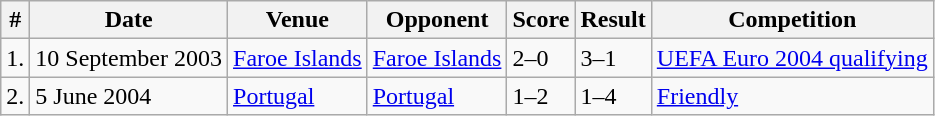<table class="wikitable" align=center>
<tr>
<th>#</th>
<th>Date</th>
<th>Venue</th>
<th>Opponent</th>
<th>Score</th>
<th>Result</th>
<th>Competition</th>
</tr>
<tr>
<td>1.</td>
<td>10 September 2003</td>
<td><a href='#'>Faroe Islands</a></td>
<td> <a href='#'>Faroe Islands</a></td>
<td>2–0</td>
<td>3–1</td>
<td><a href='#'>UEFA Euro 2004 qualifying</a></td>
</tr>
<tr>
<td>2.</td>
<td>5 June 2004</td>
<td><a href='#'>Portugal</a></td>
<td> <a href='#'>Portugal</a></td>
<td>1–2</td>
<td>1–4</td>
<td><a href='#'>Friendly</a></td>
</tr>
</table>
